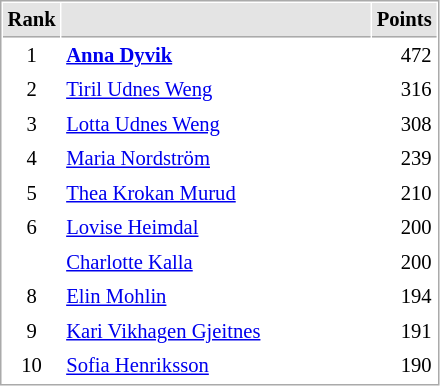<table cellspacing="1" cellpadding="3" style="border:1px solid #AAAAAA;font-size:86%">
<tr style="background-color: #E4E4E4;">
<th style="border-bottom:1px solid #AAAAAA" width=10>Rank</th>
<th style="border-bottom:1px solid #AAAAAA" width=200></th>
<th style="border-bottom:1px solid #AAAAAA" width=20 align=right>Points</th>
</tr>
<tr>
<td align=center>1</td>
<td> <strong><a href='#'>Anna Dyvik</a></strong></td>
<td align=right>472</td>
</tr>
<tr>
<td align=center>2</td>
<td> <a href='#'>Tiril Udnes Weng</a></td>
<td align=right>316</td>
</tr>
<tr>
<td align=center>3</td>
<td> <a href='#'>Lotta Udnes Weng</a></td>
<td align=right>308</td>
</tr>
<tr>
<td align=center>4</td>
<td> <a href='#'>Maria Nordström</a></td>
<td align=right>239</td>
</tr>
<tr>
<td align=center>5</td>
<td> <a href='#'>Thea Krokan Murud</a></td>
<td align=right>210</td>
</tr>
<tr>
<td align=center>6</td>
<td> <a href='#'>Lovise Heimdal</a></td>
<td align=right>200</td>
</tr>
<tr>
<td align=center></td>
<td> <a href='#'>Charlotte Kalla</a></td>
<td align=right>200</td>
</tr>
<tr>
<td align=center>8</td>
<td> <a href='#'>Elin Mohlin</a></td>
<td align=right>194</td>
</tr>
<tr>
<td align=center>9</td>
<td> <a href='#'>Kari Vikhagen Gjeitnes</a></td>
<td align=right>191</td>
</tr>
<tr>
<td align=center>10</td>
<td> <a href='#'>Sofia Henriksson</a></td>
<td align=right>190</td>
</tr>
</table>
